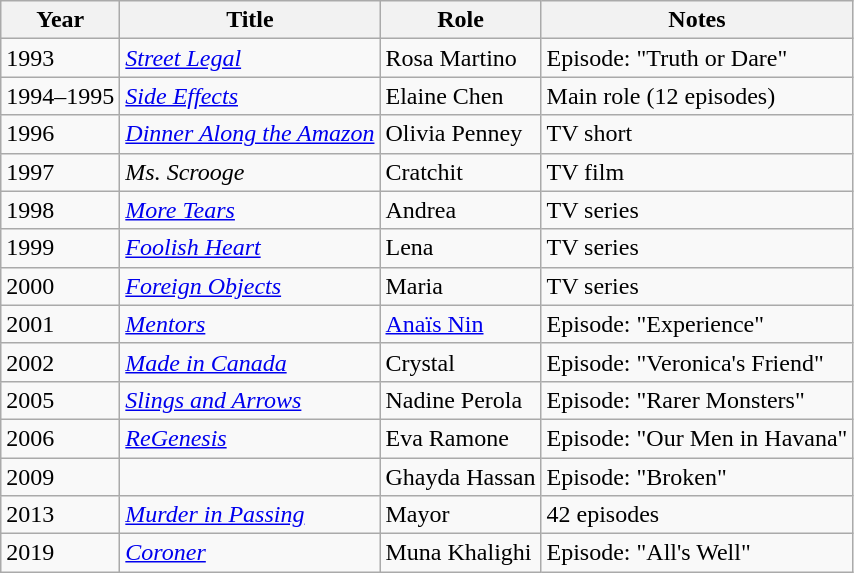<table class="wikitable sortable">
<tr>
<th>Year</th>
<th>Title</th>
<th>Role</th>
<th class="unsortable">Notes</th>
</tr>
<tr>
<td>1993</td>
<td><em><a href='#'>Street Legal</a></em></td>
<td>Rosa Martino</td>
<td>Episode: "Truth or Dare"</td>
</tr>
<tr>
<td>1994–1995</td>
<td><em><a href='#'>Side Effects</a></em></td>
<td>Elaine Chen</td>
<td>Main role (12 episodes)</td>
</tr>
<tr>
<td>1996</td>
<td><em><a href='#'>Dinner Along the Amazon</a></em></td>
<td>Olivia Penney</td>
<td>TV short</td>
</tr>
<tr>
<td>1997</td>
<td><em>Ms. Scrooge</em></td>
<td>Cratchit</td>
<td>TV film</td>
</tr>
<tr>
<td>1998</td>
<td><em><a href='#'>More Tears</a></em></td>
<td>Andrea</td>
<td>TV series</td>
</tr>
<tr>
<td>1999</td>
<td><em><a href='#'>Foolish Heart</a></em></td>
<td>Lena</td>
<td>TV series</td>
</tr>
<tr>
<td>2000</td>
<td><em><a href='#'>Foreign Objects</a></em></td>
<td>Maria</td>
<td>TV series</td>
</tr>
<tr>
<td>2001</td>
<td><em><a href='#'>Mentors</a></em></td>
<td><a href='#'>Anaïs Nin</a></td>
<td>Episode: "Experience"</td>
</tr>
<tr>
<td>2002</td>
<td><em><a href='#'>Made in Canada</a></em></td>
<td>Crystal</td>
<td>Episode: "Veronica's Friend"</td>
</tr>
<tr>
<td>2005</td>
<td><em><a href='#'>Slings and Arrows</a></em></td>
<td>Nadine Perola</td>
<td>Episode: "Rarer Monsters"</td>
</tr>
<tr>
<td>2006</td>
<td><em><a href='#'>ReGenesis</a></em></td>
<td>Eva Ramone</td>
<td>Episode: "Our Men in Havana"</td>
</tr>
<tr>
<td>2009</td>
<td><em></em></td>
<td>Ghayda Hassan</td>
<td>Episode: "Broken"</td>
</tr>
<tr>
<td>2013</td>
<td><em><a href='#'>Murder in Passing</a></em></td>
<td>Mayor</td>
<td>42 episodes</td>
</tr>
<tr>
<td>2019</td>
<td><a href='#'><em>Coroner</em></a></td>
<td>Muna Khalighi</td>
<td>Episode: "All's Well"</td>
</tr>
</table>
